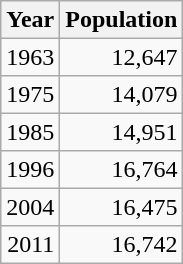<table class="wikitable" style="line-height:1.1em;">
<tr>
<th>Year</th>
<th>Population</th>
</tr>
<tr align="right">
<td>1963</td>
<td>12,647</td>
</tr>
<tr align="right">
<td>1975</td>
<td>14,079</td>
</tr>
<tr align="right">
<td>1985</td>
<td>14,951</td>
</tr>
<tr align="right">
<td>1996</td>
<td>16,764</td>
</tr>
<tr align="right">
<td>2004</td>
<td>16,475</td>
</tr>
<tr align="right">
<td>2011</td>
<td>16,742</td>
</tr>
</table>
